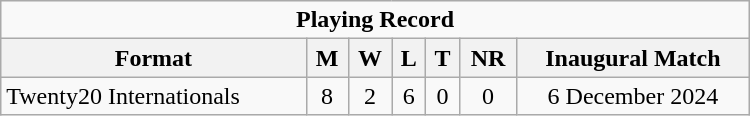<table class="wikitable" style="text-align: center; width: 500px;">
<tr>
<td colspan=7 align="center"><strong>Playing Record</strong></td>
</tr>
<tr>
<th>Format</th>
<th>M</th>
<th>W</th>
<th>L</th>
<th>T</th>
<th>NR</th>
<th>Inaugural Match</th>
</tr>
<tr>
<td align="left">Twenty20 Internationals</td>
<td>8</td>
<td>2</td>
<td>6</td>
<td>0</td>
<td>0</td>
<td>6 December 2024</td>
</tr>
</table>
